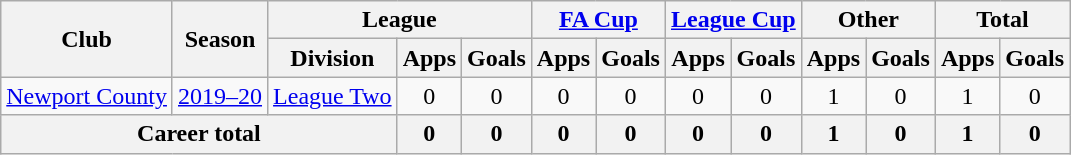<table class="wikitable" style="text-align: center">
<tr>
<th rowspan="2">Club</th>
<th rowspan="2">Season</th>
<th colspan="3">League</th>
<th colspan="2"><a href='#'>FA Cup</a></th>
<th colspan="2"><a href='#'>League Cup</a></th>
<th colspan="2">Other</th>
<th colspan="2">Total</th>
</tr>
<tr>
<th>Division</th>
<th>Apps</th>
<th>Goals</th>
<th>Apps</th>
<th>Goals</th>
<th>Apps</th>
<th>Goals</th>
<th>Apps</th>
<th>Goals</th>
<th>Apps</th>
<th>Goals</th>
</tr>
<tr>
<td><a href='#'>Newport County</a></td>
<td><a href='#'>2019–20</a></td>
<td><a href='#'>League Two</a></td>
<td>0</td>
<td>0</td>
<td>0</td>
<td>0</td>
<td>0</td>
<td>0</td>
<td>1</td>
<td>0</td>
<td>1</td>
<td>0</td>
</tr>
<tr>
<th colspan="3">Career total</th>
<th>0</th>
<th>0</th>
<th>0</th>
<th>0</th>
<th>0</th>
<th>0</th>
<th>1</th>
<th>0</th>
<th>1</th>
<th>0</th>
</tr>
</table>
